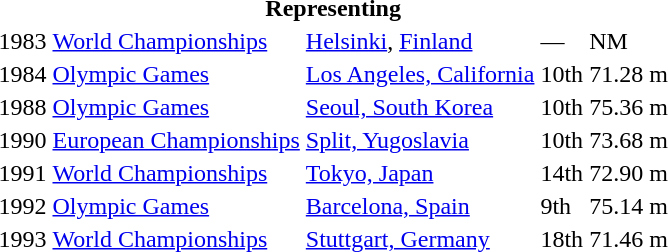<table>
<tr>
<th colspan="5">Representing </th>
</tr>
<tr>
<td>1983</td>
<td><a href='#'>World Championships</a></td>
<td><a href='#'>Helsinki</a>, <a href='#'>Finland</a></td>
<td>—</td>
<td>NM</td>
</tr>
<tr>
<td>1984</td>
<td><a href='#'>Olympic Games</a></td>
<td><a href='#'>Los Angeles, California</a></td>
<td>10th</td>
<td>71.28 m</td>
</tr>
<tr>
<td>1988</td>
<td><a href='#'>Olympic Games</a></td>
<td><a href='#'>Seoul, South Korea</a></td>
<td>10th</td>
<td>75.36 m</td>
</tr>
<tr>
<td>1990</td>
<td><a href='#'>European Championships</a></td>
<td><a href='#'>Split, Yugoslavia</a></td>
<td>10th</td>
<td>73.68 m</td>
</tr>
<tr>
<td>1991</td>
<td><a href='#'>World Championships</a></td>
<td><a href='#'>Tokyo, Japan</a></td>
<td>14th</td>
<td>72.90 m</td>
</tr>
<tr>
<td>1992</td>
<td><a href='#'>Olympic Games</a></td>
<td><a href='#'>Barcelona, Spain</a></td>
<td>9th</td>
<td>75.14 m</td>
</tr>
<tr>
<td>1993</td>
<td><a href='#'>World Championships</a></td>
<td><a href='#'>Stuttgart, Germany</a></td>
<td>18th</td>
<td>71.46 m</td>
</tr>
</table>
